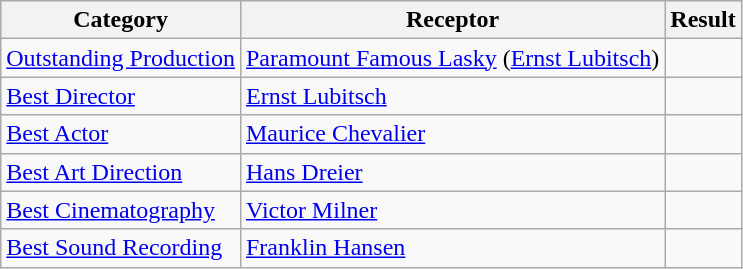<table class="wikitable">
<tr>
<th>Category</th>
<th>Receptor</th>
<th>Result</th>
</tr>
<tr>
<td><a href='#'>Outstanding Production</a></td>
<td><a href='#'>Paramount Famous Lasky</a> (<a href='#'>Ernst Lubitsch</a>)</td>
<td></td>
</tr>
<tr>
<td><a href='#'>Best Director</a></td>
<td><a href='#'>Ernst Lubitsch</a></td>
<td></td>
</tr>
<tr>
<td><a href='#'>Best Actor</a></td>
<td><a href='#'>Maurice Chevalier</a></td>
<td></td>
</tr>
<tr>
<td><a href='#'>Best Art Direction</a></td>
<td><a href='#'>Hans Dreier</a></td>
<td></td>
</tr>
<tr>
<td><a href='#'>Best Cinematography</a></td>
<td><a href='#'>Victor Milner</a></td>
<td></td>
</tr>
<tr>
<td><a href='#'>Best Sound Recording</a></td>
<td><a href='#'>Franklin Hansen</a></td>
<td></td>
</tr>
</table>
